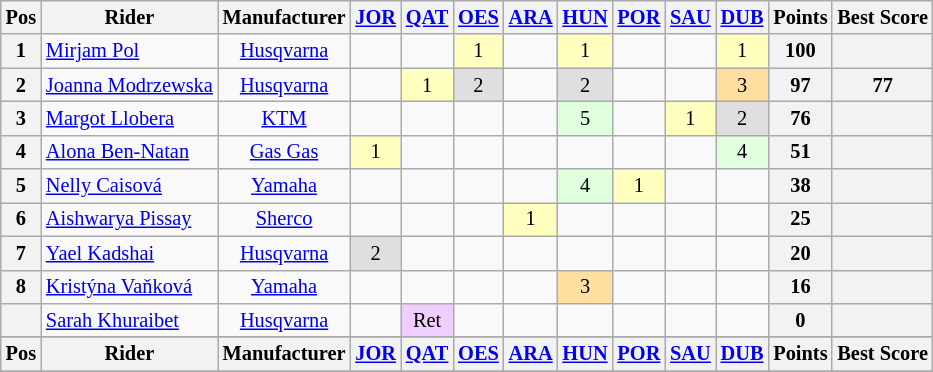<table class="wikitable" style="font-size: 85%; text-align: center;">
<tr valign="top">
<th valign="middle">Pos</th>
<th valign="middle">Rider</th>
<th valign="middle">Manufacturer</th>
<th><a href='#'>JOR</a><br></th>
<th><a href='#'>QAT</a><br></th>
<th><a href='#'>OES</a><br></th>
<th><a href='#'>ARA</a><br></th>
<th><a href='#'>HUN</a><br></th>
<th><a href='#'>POR</a><br></th>
<th><a href='#'>SAU</a><br></th>
<th><a href='#'>DUB</a><br></th>
<th valign="middle">Points</th>
<th valign="middle">Best Score</th>
</tr>
<tr>
<th>1</th>
<td align=left> <a href='#'>Mirjam Pol</a></td>
<td><a href='#'>Husqvarna</a></td>
<td></td>
<td></td>
<td style="background:#ffffbf;">1</td>
<td></td>
<td style="background:#ffffbf;">1</td>
<td></td>
<td></td>
<td style="background:#ffffbf;">1</td>
<th>100</th>
<th></th>
</tr>
<tr>
<th>2</th>
<td align=left> <a href='#'>Joanna Modrzewska</a></td>
<td><a href='#'>Husqvarna</a></td>
<td></td>
<td style="background:#ffffbf;">1</td>
<td style="background:#dfdfdf;">2</td>
<td></td>
<td style="background:#dfdfdf;">2</td>
<td></td>
<td></td>
<td style="background:#ffdf9f;">3</td>
<th>97</th>
<th>77</th>
</tr>
<tr>
<th>3</th>
<td align=left> <a href='#'>Margot Llobera</a></td>
<td><a href='#'>KTM</a></td>
<td></td>
<td></td>
<td></td>
<td></td>
<td style="background:#dfffdf;">5</td>
<td></td>
<td style="background:#ffffbf;">1</td>
<td style="background:#dfdfdf;">2</td>
<th>76</th>
<th></th>
</tr>
<tr>
<th>4</th>
<td align=left> <a href='#'>Alona Ben-Natan</a></td>
<td><a href='#'>Gas Gas</a></td>
<td style="background:#ffffbf;">1</td>
<td></td>
<td></td>
<td></td>
<td></td>
<td></td>
<td></td>
<td style="background:#dfffdf;">4</td>
<th>51</th>
<th></th>
</tr>
<tr>
<th>5</th>
<td align=left> <a href='#'>Nelly Caisová</a></td>
<td><a href='#'>Yamaha</a></td>
<td></td>
<td></td>
<td></td>
<td></td>
<td style="background:#dfffdf;">4</td>
<td style="background:#ffffbf;">1</td>
<td></td>
<td></td>
<th>38</th>
<th></th>
</tr>
<tr>
<th>6</th>
<td align=left> <a href='#'>Aishwarya Pissay</a></td>
<td><a href='#'>Sherco</a></td>
<td></td>
<td></td>
<td></td>
<td style="background:#ffffbf;">1</td>
<td></td>
<td></td>
<td></td>
<td></td>
<th>25</th>
<th></th>
</tr>
<tr>
<th>7</th>
<td align=left> <a href='#'>Yael Kadshai</a></td>
<td><a href='#'>Husqvarna</a></td>
<td style="background:#dfdfdf;">2</td>
<td></td>
<td></td>
<td></td>
<td></td>
<td></td>
<td></td>
<td></td>
<th>20</th>
<th></th>
</tr>
<tr>
<th>8</th>
<td align=left> <a href='#'>Kristýna Vaňková</a></td>
<td><a href='#'>Yamaha</a></td>
<td></td>
<td></td>
<td></td>
<td></td>
<td style="background:#ffdf9f;">3</td>
<td></td>
<td></td>
<td></td>
<th>16</th>
<th></th>
</tr>
<tr>
<th></th>
<td align=left> <a href='#'>Sarah Khuraibet</a></td>
<td><a href='#'>Husqvarna</a></td>
<td></td>
<td style="background:#efcfff;">Ret</td>
<td></td>
<td></td>
<td></td>
<td></td>
<td></td>
<td></td>
<th>0</th>
<th></th>
</tr>
<tr>
</tr>
<tr valign="top">
<th valign="middle">Pos</th>
<th valign="middle">Rider</th>
<th valign="middle">Manufacturer</th>
<th><a href='#'>JOR</a><br></th>
<th><a href='#'>QAT</a><br></th>
<th><a href='#'>OES</a><br></th>
<th><a href='#'>ARA</a><br></th>
<th><a href='#'>HUN</a><br></th>
<th><a href='#'>POR</a><br></th>
<th><a href='#'>SAU</a><br></th>
<th><a href='#'>DUB</a><br></th>
<th valign="middle">Points</th>
<th valign="middle">Best Score</th>
</tr>
<tr>
</tr>
</table>
